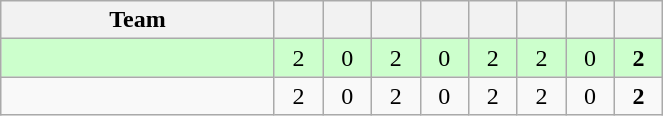<table class="wikitable" style="text-align:center">
<tr>
<th width=175>Team</th>
<th width=25></th>
<th width=25></th>
<th width=25></th>
<th width=25></th>
<th width=25></th>
<th width=25></th>
<th width=25></th>
<th width=25></th>
</tr>
<tr align=center bgcolor=#ccffcc>
<td align=left></td>
<td>2</td>
<td>0</td>
<td>2</td>
<td>0</td>
<td>2</td>
<td>2</td>
<td>0</td>
<td><strong>2</strong></td>
</tr>
<tr>
<td align=left></td>
<td>2</td>
<td>0</td>
<td>2</td>
<td>0</td>
<td>2</td>
<td>2</td>
<td>0</td>
<td><strong>2</strong></td>
</tr>
</table>
